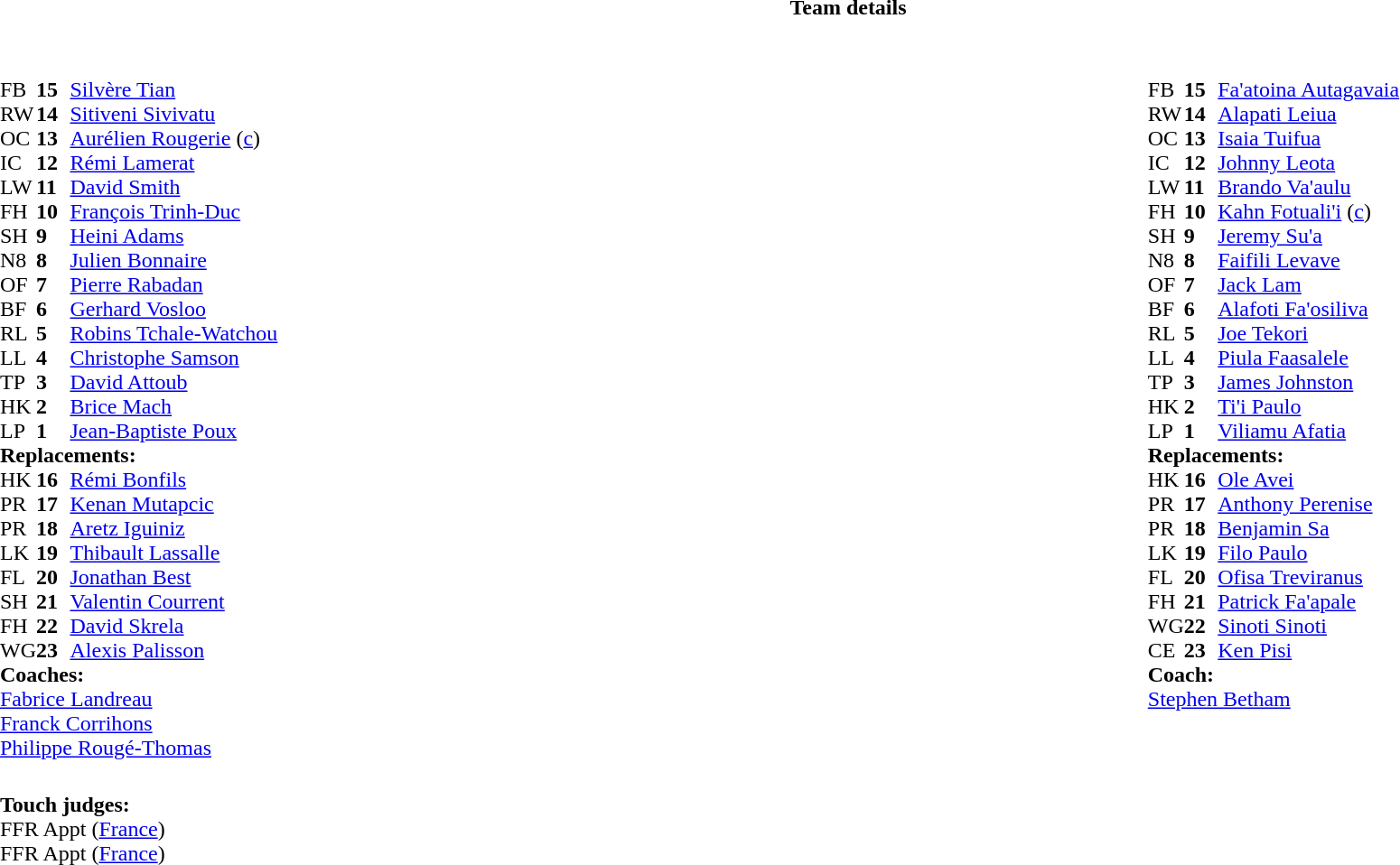<table border="0" width="100%" class="collapsible collapsed">
<tr>
<th>Team details</th>
</tr>
<tr>
<td><br><table width="100%">
<tr>
<td valign="top" width="50%"><br><table style="font-size: 100%" cellspacing="0" cellpadding="0">
<tr>
<th width="25"></th>
<th width="25"></th>
</tr>
<tr>
<td>FB</td>
<td><strong>15</strong></td>
<td> <a href='#'>Silvère Tian</a></td>
</tr>
<tr>
<td>RW</td>
<td><strong>14</strong></td>
<td> <a href='#'>Sitiveni Sivivatu</a></td>
</tr>
<tr>
<td>OC</td>
<td><strong>13</strong></td>
<td> <a href='#'>Aurélien Rougerie</a> (<a href='#'>c</a>)</td>
</tr>
<tr>
<td>IC</td>
<td><strong>12</strong></td>
<td> <a href='#'>Rémi Lamerat</a></td>
</tr>
<tr>
<td>LW</td>
<td><strong>11</strong></td>
<td> <a href='#'>David Smith</a></td>
</tr>
<tr>
<td>FH</td>
<td><strong>10</strong></td>
<td> <a href='#'>François Trinh-Duc</a></td>
</tr>
<tr>
<td>SH</td>
<td><strong>9</strong></td>
<td> <a href='#'>Heini Adams</a></td>
</tr>
<tr>
<td>N8</td>
<td><strong>8</strong></td>
<td> <a href='#'>Julien Bonnaire</a></td>
</tr>
<tr>
<td>OF</td>
<td><strong>7</strong></td>
<td> <a href='#'>Pierre Rabadan</a></td>
</tr>
<tr>
<td>BF</td>
<td><strong>6</strong></td>
<td> <a href='#'>Gerhard Vosloo</a></td>
</tr>
<tr>
<td>RL</td>
<td><strong>5</strong></td>
<td> <a href='#'>Robins Tchale-Watchou</a></td>
</tr>
<tr>
<td>LL</td>
<td><strong>4</strong></td>
<td> <a href='#'>Christophe Samson</a></td>
</tr>
<tr>
<td>TP</td>
<td><strong>3</strong></td>
<td> <a href='#'>David Attoub</a></td>
</tr>
<tr>
<td>HK</td>
<td><strong>2</strong></td>
<td> <a href='#'>Brice Mach</a></td>
</tr>
<tr>
<td>LP</td>
<td><strong>1</strong></td>
<td> <a href='#'>Jean-Baptiste Poux</a></td>
</tr>
<tr>
<td colspan=3><strong>Replacements:</strong></td>
</tr>
<tr>
<td>HK</td>
<td><strong>16</strong></td>
<td> <a href='#'>Rémi Bonfils</a></td>
</tr>
<tr>
<td>PR</td>
<td><strong>17</strong></td>
<td> <a href='#'>Kenan Mutapcic</a></td>
</tr>
<tr>
<td>PR</td>
<td><strong>18</strong></td>
<td> <a href='#'>Aretz Iguiniz</a></td>
</tr>
<tr>
<td>LK</td>
<td><strong>19</strong></td>
<td> <a href='#'>Thibault Lassalle</a></td>
</tr>
<tr>
<td>FL</td>
<td><strong>20</strong></td>
<td> <a href='#'>Jonathan Best</a></td>
</tr>
<tr>
<td>SH</td>
<td><strong>21</strong></td>
<td> <a href='#'>Valentin Courrent</a></td>
</tr>
<tr>
<td>FH</td>
<td><strong>22</strong></td>
<td> <a href='#'>David Skrela</a></td>
</tr>
<tr>
<td>WG</td>
<td><strong>23</strong></td>
<td> <a href='#'>Alexis Palisson</a></td>
</tr>
<tr>
<td colspan=3><strong>Coaches:</strong></td>
</tr>
<tr>
<td colspan="4"> <a href='#'>Fabrice Landreau</a><br> <a href='#'>Franck Corrihons</a><br> <a href='#'>Philippe Rougé-Thomas</a></td>
</tr>
</table>
</td>
<td valign="top" width="50%"><br><table style="font-size: 100%" cellspacing="0" cellpadding="0" align="center">
<tr>
<th width="25"></th>
<th width="25"></th>
</tr>
<tr>
<td>FB</td>
<td><strong>15</strong></td>
<td><a href='#'>Fa'atoina Autagavaia</a></td>
</tr>
<tr>
<td>RW</td>
<td><strong>14</strong></td>
<td><a href='#'>Alapati Leiua</a></td>
</tr>
<tr>
<td>OC</td>
<td><strong>13</strong></td>
<td><a href='#'>Isaia Tuifua</a></td>
</tr>
<tr>
<td>IC</td>
<td><strong>12</strong></td>
<td><a href='#'>Johnny Leota</a></td>
</tr>
<tr>
<td>LW</td>
<td><strong>11</strong></td>
<td><a href='#'>Brando Va'aulu</a></td>
</tr>
<tr>
<td>FH</td>
<td><strong>10</strong></td>
<td><a href='#'>Kahn Fotuali'i</a> (<a href='#'>c</a>)</td>
</tr>
<tr>
<td>SH</td>
<td><strong>9</strong></td>
<td><a href='#'>Jeremy Su'a</a></td>
</tr>
<tr>
<td>N8</td>
<td><strong>8</strong></td>
<td><a href='#'>Faifili Levave</a></td>
</tr>
<tr>
<td>OF</td>
<td><strong>7</strong></td>
<td><a href='#'>Jack Lam</a></td>
</tr>
<tr>
<td>BF</td>
<td><strong>6</strong></td>
<td><a href='#'>Alafoti Fa'osiliva</a></td>
</tr>
<tr>
<td>RL</td>
<td><strong>5</strong></td>
<td><a href='#'>Joe Tekori</a></td>
</tr>
<tr>
<td>LL</td>
<td><strong>4</strong></td>
<td><a href='#'>Piula Faasalele</a></td>
</tr>
<tr>
<td>TP</td>
<td><strong>3</strong></td>
<td><a href='#'>James Johnston</a></td>
</tr>
<tr>
<td>HK</td>
<td><strong>2</strong></td>
<td><a href='#'>Ti'i Paulo</a></td>
</tr>
<tr>
<td>LP</td>
<td><strong>1</strong></td>
<td><a href='#'>Viliamu Afatia</a></td>
</tr>
<tr>
<td colspan=3><strong>Replacements:</strong></td>
</tr>
<tr>
<td>HK</td>
<td><strong>16</strong></td>
<td><a href='#'>Ole Avei</a></td>
</tr>
<tr>
<td>PR</td>
<td><strong>17</strong></td>
<td><a href='#'>Anthony Perenise</a></td>
</tr>
<tr>
<td>PR</td>
<td><strong>18</strong></td>
<td><a href='#'>Benjamin Sa</a></td>
</tr>
<tr>
<td>LK</td>
<td><strong>19</strong></td>
<td><a href='#'>Filo Paulo</a></td>
</tr>
<tr>
<td>FL</td>
<td><strong>20</strong></td>
<td><a href='#'>Ofisa Treviranus</a></td>
</tr>
<tr>
<td>FH</td>
<td><strong>21</strong></td>
<td><a href='#'>Patrick Fa'apale</a></td>
</tr>
<tr>
<td>WG</td>
<td><strong>22</strong></td>
<td><a href='#'>Sinoti Sinoti</a></td>
</tr>
<tr>
<td>CE</td>
<td><strong>23</strong></td>
<td><a href='#'>Ken Pisi</a></td>
</tr>
<tr>
<td colspan=3><strong>Coach:</strong></td>
</tr>
<tr>
<td colspan="4"> <a href='#'>Stephen Betham</a></td>
</tr>
</table>
</td>
</tr>
</table>
<table width=100% style="font-size: 100%">
<tr>
<td><br><strong>Touch judges:</strong>
<br>FFR Appt (<a href='#'>France</a>)
<br>FFR Appt (<a href='#'>France</a>)</td>
</tr>
</table>
</td>
</tr>
</table>
